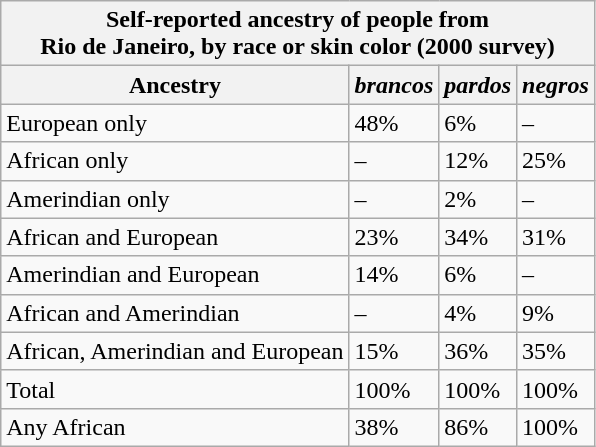<table class="wikitable floatleft">
<tr>
<th colspan="4">Self-reported ancestry of people from<br>Rio de Janeiro, by race or skin color (2000 survey)</th>
</tr>
<tr>
<th>Ancestry</th>
<th><em>brancos</em></th>
<th><em>pardos</em></th>
<th><em>negros</em></th>
</tr>
<tr>
<td>European only</td>
<td>48%</td>
<td>6%</td>
<td>–</td>
</tr>
<tr>
<td>African only</td>
<td>–</td>
<td>12%</td>
<td>25%</td>
</tr>
<tr>
<td>Amerindian only</td>
<td>–</td>
<td>2%</td>
<td>–</td>
</tr>
<tr>
<td>African and European</td>
<td>23%</td>
<td>34%</td>
<td>31%</td>
</tr>
<tr>
<td>Amerindian and European</td>
<td>14%</td>
<td>6%</td>
<td>–</td>
</tr>
<tr>
<td>African and Amerindian</td>
<td>–</td>
<td>4%</td>
<td>9%</td>
</tr>
<tr>
<td>African, Amerindian and European</td>
<td>15%</td>
<td>36%</td>
<td>35%</td>
</tr>
<tr>
<td>Total</td>
<td>100%</td>
<td>100%</td>
<td>100%</td>
</tr>
<tr>
<td>Any African</td>
<td>38%</td>
<td>86%</td>
<td>100%</td>
</tr>
</table>
